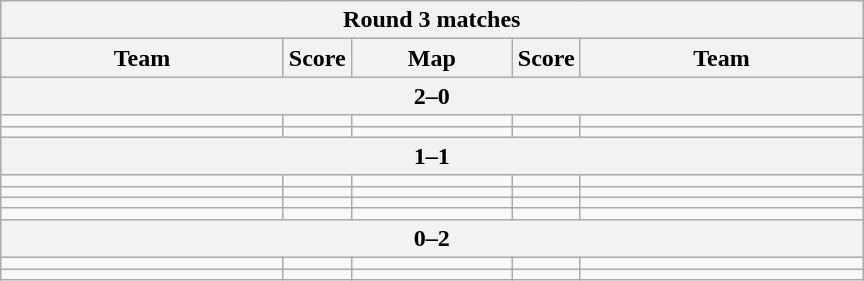<table class="wikitable" style="text-align: center;">
<tr>
<th colspan=5>Round 3 matches</th>
</tr>
<tr>
<th width="181px">Team</th>
<th width="20px">Score</th>
<th width="100px">Map</th>
<th width="20px">Score</th>
<th width="181px">Team</th>
</tr>
<tr>
<th colspan=5>2–0</th>
</tr>
<tr>
<td></td>
<td></td>
<td></td>
<td></td>
<td></td>
</tr>
<tr>
<td></td>
<td></td>
<td></td>
<td></td>
<td></td>
</tr>
<tr>
<th colspan=5>1–1</th>
</tr>
<tr>
<td></td>
<td></td>
<td></td>
<td></td>
<td></td>
</tr>
<tr>
<td></td>
<td></td>
<td></td>
<td></td>
<td></td>
</tr>
<tr>
<td></td>
<td></td>
<td></td>
<td></td>
<td></td>
</tr>
<tr>
<td></td>
<td></td>
<td></td>
<td></td>
<td></td>
</tr>
<tr>
<th colspan=5>0–2</th>
</tr>
<tr>
<td></td>
<td></td>
<td></td>
<td></td>
<td></td>
</tr>
<tr>
<td></td>
<td></td>
<td></td>
<td></td>
<td></td>
</tr>
</table>
